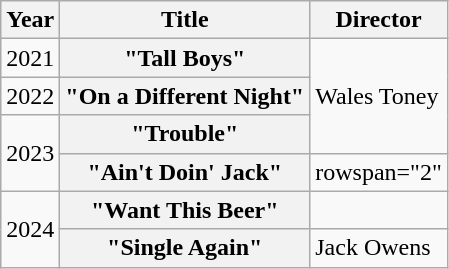<table class="wikitable plainrowheaders">
<tr>
<th scope="col">Year</th>
<th scope="col">Title</th>
<th scope="col">Director</th>
</tr>
<tr>
<td>2021</td>
<th scope="row">"Tall Boys"</th>
<td rowspan="3">Wales Toney</td>
</tr>
<tr>
<td>2022</td>
<th scope="row">"On a Different Night"</th>
</tr>
<tr>
<td rowspan="2">2023</td>
<th scope="row">"Trouble"</th>
</tr>
<tr>
<th scope="row">"Ain't Doin' Jack"</th>
<td>rowspan="2" </td>
</tr>
<tr>
<td rowspan="2">2024</td>
<th scope="row">"Want This Beer"</th>
</tr>
<tr>
<th scope="row">"Single Again"</th>
<td>Jack Owens</td>
</tr>
</table>
